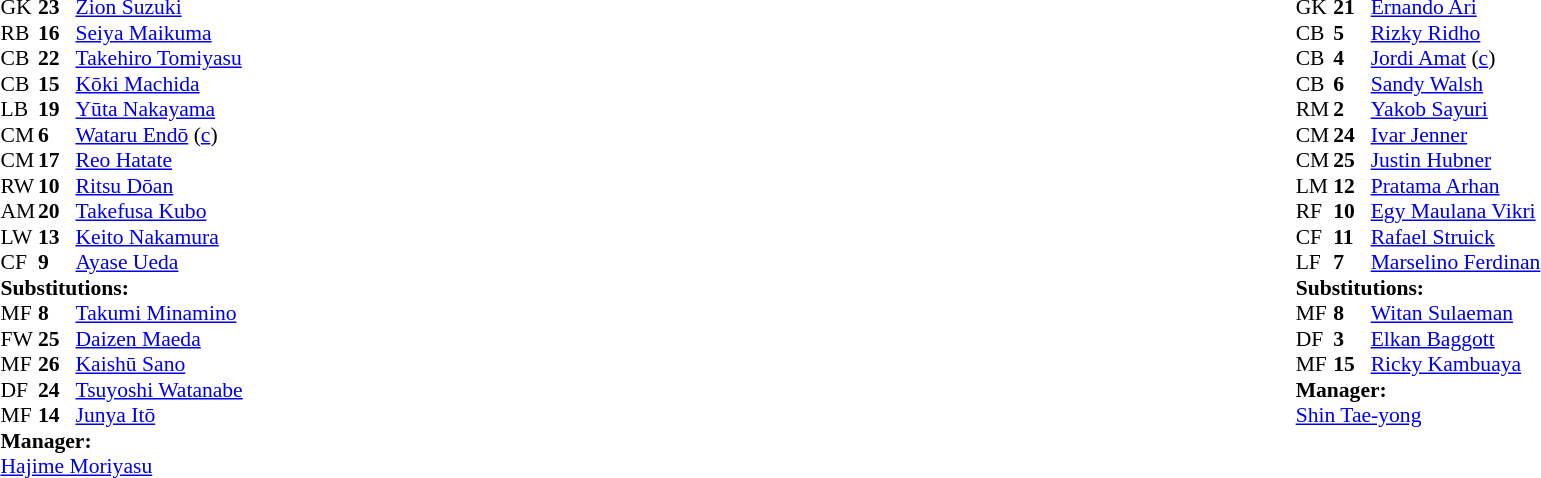<table width="100%">
<tr>
<td valign="top" width="40%"><br><table style="font-size:90%" cellspacing="0" cellpadding="0">
<tr>
<th width=25></th>
<th width=25></th>
</tr>
<tr>
<td>GK</td>
<td><strong>23</strong></td>
<td><a href='#'>Zion Suzuki</a></td>
</tr>
<tr>
<td>RB</td>
<td><strong>16</strong></td>
<td><a href='#'>Seiya Maikuma</a></td>
</tr>
<tr>
<td>CB</td>
<td><strong>22</strong></td>
<td><a href='#'>Takehiro Tomiyasu</a></td>
<td></td>
<td></td>
</tr>
<tr>
<td>CB</td>
<td><strong>15</strong></td>
<td><a href='#'>Kōki Machida</a></td>
</tr>
<tr>
<td>LB</td>
<td><strong>19</strong></td>
<td><a href='#'>Yūta Nakayama</a></td>
</tr>
<tr>
<td>CM</td>
<td><strong>6</strong></td>
<td><a href='#'>Wataru Endō</a> (<a href='#'>c</a>)</td>
<td></td>
</tr>
<tr>
<td>CM</td>
<td><strong>17</strong></td>
<td><a href='#'>Reo Hatate</a></td>
<td></td>
<td></td>
</tr>
<tr>
<td>RW</td>
<td><strong>10</strong></td>
<td><a href='#'>Ritsu Dōan</a></td>
<td></td>
<td></td>
</tr>
<tr>
<td>AM</td>
<td><strong>20</strong></td>
<td><a href='#'>Takefusa Kubo</a></td>
<td></td>
<td></td>
</tr>
<tr>
<td>LW</td>
<td><strong>13</strong></td>
<td><a href='#'>Keito Nakamura</a></td>
<td></td>
<td></td>
</tr>
<tr>
<td>CF</td>
<td><strong>9</strong></td>
<td><a href='#'>Ayase Ueda</a></td>
</tr>
<tr>
<td colspan=3><strong>Substitutions:</strong></td>
</tr>
<tr>
<td>MF</td>
<td><strong>8</strong></td>
<td><a href='#'>Takumi Minamino</a></td>
<td></td>
<td></td>
</tr>
<tr>
<td>FW</td>
<td><strong>25</strong></td>
<td><a href='#'>Daizen Maeda</a></td>
<td></td>
<td></td>
</tr>
<tr>
<td>MF</td>
<td><strong>26</strong></td>
<td><a href='#'>Kaishū Sano</a></td>
<td></td>
<td></td>
</tr>
<tr>
<td>DF</td>
<td><strong>24</strong></td>
<td><a href='#'>Tsuyoshi Watanabe</a></td>
<td></td>
<td></td>
</tr>
<tr>
<td>MF</td>
<td><strong>14</strong></td>
<td><a href='#'>Junya Itō</a></td>
<td></td>
<td></td>
</tr>
<tr>
<td colspan=3><strong>Manager:</strong></td>
</tr>
<tr>
<td colspan=3><a href='#'>Hajime Moriyasu</a></td>
</tr>
</table>
</td>
<td valign="top"></td>
<td valign="top" width="50%"><br><table style="font-size:90%; margin:auto" cellspacing="0" cellpadding="0">
<tr>
<th width=25></th>
<th width=25></th>
</tr>
<tr>
<td>GK</td>
<td><strong>21</strong></td>
<td><a href='#'>Ernando Ari</a></td>
</tr>
<tr>
<td>CB</td>
<td><strong>5</strong></td>
<td><a href='#'>Rizky Ridho</a></td>
</tr>
<tr>
<td>CB</td>
<td><strong>4</strong></td>
<td><a href='#'>Jordi Amat</a> (<a href='#'>c</a>)</td>
<td></td>
</tr>
<tr>
<td>CB</td>
<td><strong>6</strong></td>
<td><a href='#'>Sandy Walsh</a></td>
</tr>
<tr>
<td>RM</td>
<td><strong>2</strong></td>
<td><a href='#'>Yakob Sayuri</a></td>
<td></td>
<td></td>
</tr>
<tr>
<td>CM</td>
<td><strong>24</strong></td>
<td><a href='#'>Ivar Jenner</a></td>
</tr>
<tr>
<td>CM</td>
<td><strong>25</strong></td>
<td><a href='#'>Justin Hubner</a></td>
<td></td>
</tr>
<tr>
<td>LM</td>
<td><strong>12</strong></td>
<td><a href='#'>Pratama Arhan</a></td>
</tr>
<tr>
<td>RF</td>
<td><strong>10</strong></td>
<td><a href='#'>Egy Maulana Vikri</a></td>
<td></td>
<td></td>
</tr>
<tr>
<td>CF</td>
<td><strong>11</strong></td>
<td><a href='#'>Rafael Struick</a></td>
<td></td>
<td></td>
</tr>
<tr>
<td>LF</td>
<td><strong>7</strong></td>
<td><a href='#'>Marselino Ferdinan</a></td>
</tr>
<tr>
<td colspan=3><strong>Substitutions:</strong></td>
</tr>
<tr>
<td>MF</td>
<td><strong>8</strong></td>
<td><a href='#'>Witan Sulaeman</a></td>
<td></td>
<td></td>
</tr>
<tr>
<td>DF</td>
<td><strong>3</strong></td>
<td><a href='#'>Elkan Baggott</a></td>
<td></td>
<td></td>
</tr>
<tr>
<td>MF</td>
<td><strong>15</strong></td>
<td><a href='#'>Ricky Kambuaya</a></td>
<td></td>
<td></td>
</tr>
<tr>
<td colspan=3><strong>Manager:</strong></td>
</tr>
<tr>
<td colspan=3> <a href='#'>Shin Tae-yong</a></td>
</tr>
</table>
</td>
</tr>
</table>
